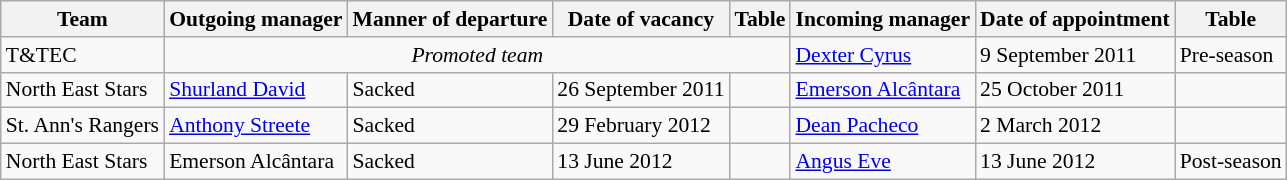<table class="wikitable" style="font-size:90%;">
<tr>
<th>Team</th>
<th>Outgoing manager</th>
<th>Manner of departure</th>
<th>Date of vacancy</th>
<th>Table</th>
<th>Incoming manager</th>
<th>Date of appointment</th>
<th>Table</th>
</tr>
<tr>
<td>T&TEC</td>
<td colspan=4 style="text-align:center;"><em>Promoted team</em></td>
<td> <a href='#'>Dexter Cyrus</a></td>
<td>9 September 2011</td>
<td>Pre-season</td>
</tr>
<tr>
<td>North East Stars</td>
<td> <a href='#'>Shurland David</a></td>
<td>Sacked</td>
<td>26 September 2011</td>
<td></td>
<td> <a href='#'>Emerson Alcântara</a></td>
<td>25 October 2011</td>
<td></td>
</tr>
<tr>
<td>St. Ann's Rangers</td>
<td> <a href='#'>Anthony Streete</a></td>
<td>Sacked</td>
<td>29 February 2012</td>
<td></td>
<td> <a href='#'>Dean Pacheco</a></td>
<td>2 March 2012</td>
<td></td>
</tr>
<tr>
<td>North East Stars</td>
<td> Emerson Alcântara</td>
<td>Sacked</td>
<td>13 June 2012</td>
<td></td>
<td> <a href='#'>Angus Eve</a></td>
<td>13 June 2012</td>
<td>Post-season</td>
</tr>
</table>
